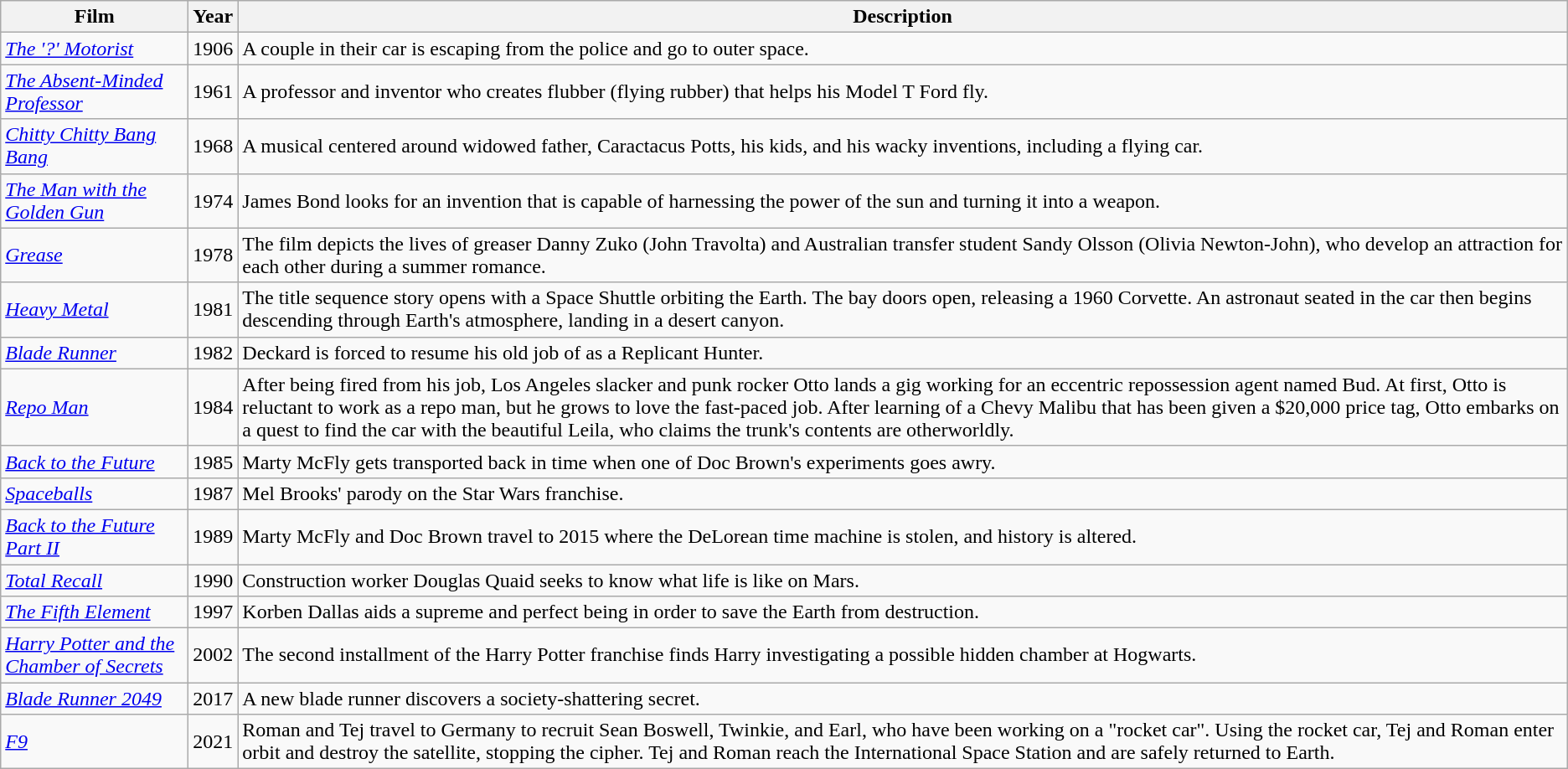<table class="wikitable sortable" border="1">
<tr>
<th scope="col">Film</th>
<th scope="col">Year</th>
<th scope="col" class="unsortable">Description</th>
</tr>
<tr>
<td><em><a href='#'>The '?' Motorist</a></em></td>
<td>1906</td>
<td>A couple in their car is escaping from the police and go to outer space.</td>
</tr>
<tr>
<td><em><a href='#'>The Absent-Minded Professor</a></em></td>
<td>1961</td>
<td>A professor and inventor who creates flubber (flying rubber) that helps his Model T Ford fly.</td>
</tr>
<tr>
<td><em><a href='#'>Chitty Chitty Bang Bang</a></em></td>
<td>1968</td>
<td>A musical centered around widowed father, Caractacus Potts, his kids, and his wacky inventions, including a flying car.</td>
</tr>
<tr>
<td><em><a href='#'>The Man with the Golden Gun</a></em></td>
<td>1974</td>
<td>James Bond looks for an invention that is capable of harnessing the power of the sun and turning it into a weapon.</td>
</tr>
<tr>
<td><em><a href='#'>Grease</a></em></td>
<td>1978</td>
<td>The film depicts the lives of greaser Danny Zuko (John Travolta) and Australian transfer student Sandy Olsson (Olivia Newton-John), who develop an attraction for each other during a summer romance.</td>
</tr>
<tr>
<td><em><a href='#'>Heavy Metal</a></em></td>
<td>1981</td>
<td>The title sequence story opens with a Space Shuttle orbiting the Earth. The bay doors open, releasing a 1960 Corvette. An astronaut seated in the car then begins descending through Earth's atmosphere, landing in a desert canyon.</td>
</tr>
<tr>
<td><em><a href='#'>Blade Runner</a></em></td>
<td>1982</td>
<td>Deckard is forced to resume his old job of as a Replicant Hunter.</td>
</tr>
<tr>
<td><em><a href='#'>Repo Man</a></em></td>
<td>1984</td>
<td>After being fired from his job, Los Angeles slacker and punk rocker Otto lands a gig working for an eccentric repossession agent named Bud. At first, Otto is reluctant to work as a repo man, but he grows to love the fast-paced job. After learning of a Chevy Malibu that has been given a $20,000 price tag, Otto embarks on a quest to find the car with the beautiful Leila, who claims the trunk's contents are otherworldly.</td>
</tr>
<tr>
<td><em><a href='#'>Back to the Future</a></em></td>
<td>1985</td>
<td>Marty McFly gets transported back in time when one of Doc Brown's experiments goes awry.</td>
</tr>
<tr>
<td><em><a href='#'>Spaceballs</a></em></td>
<td>1987</td>
<td>Mel Brooks' parody on the Star Wars franchise.</td>
</tr>
<tr>
<td><em><a href='#'>Back to the Future Part II</a></em></td>
<td>1989</td>
<td>Marty McFly and Doc Brown travel to 2015 where the DeLorean time machine is stolen, and history is altered.</td>
</tr>
<tr>
<td><em><a href='#'>Total Recall</a></em></td>
<td>1990</td>
<td>Construction worker Douglas Quaid seeks to know what life is like on Mars.</td>
</tr>
<tr>
<td><em><a href='#'>The Fifth Element</a></em></td>
<td>1997</td>
<td>Korben Dallas aids a supreme and perfect being in order to save the Earth from destruction.</td>
</tr>
<tr>
<td><em><a href='#'>Harry Potter and the Chamber of Secrets</a></em></td>
<td>2002</td>
<td>The second installment of the Harry Potter franchise finds Harry investigating a possible hidden chamber at Hogwarts.</td>
</tr>
<tr>
<td><em><a href='#'>Blade Runner 2049</a></em></td>
<td>2017</td>
<td>A new blade runner discovers a society-shattering secret.</td>
</tr>
<tr>
<td><em><a href='#'>F9</a></em></td>
<td>2021</td>
<td>Roman and Tej travel to Germany to recruit Sean Boswell, Twinkie, and Earl, who have been working on a "rocket car". Using the rocket car, Tej and Roman enter orbit and destroy the satellite, stopping the cipher. Tej and Roman reach the International Space Station and are safely returned to Earth.</td>
</tr>
</table>
